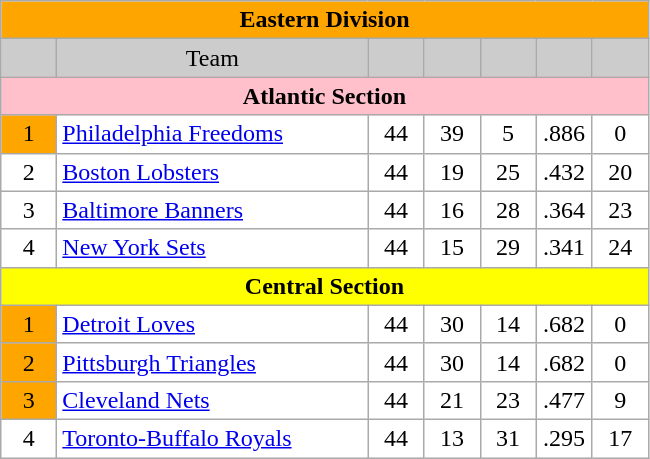<table class="wikitable" style="margin:1em; clear:right; text-align:left; line-height:normal; width=50%">
<tr>
<td style="text-align:center; background:orange" colspan=7><strong>Eastern Division</strong></td>
</tr>
<tr>
<td style="text-align:center; background-color:#CCCCCC; width:30px"></td>
<td style="text-align:center; background-color:#CCCCCC; width:200px">Team</td>
<td style="text-align:center; background-color:#CCCCCC; width:30px"></td>
<td style="text-align:center; background-color:#CCCCCC; width:30px"></td>
<td style="text-align:center; background-color:#CCCCCC; width:30px"></td>
<td style="text-align:center; background-color:#CCCCCC; width:30px"></td>
<td style="text-align:center; background-color:#CCCCCC; width:30px"></td>
</tr>
<tr>
<td style="text-align:center; background:pink" colspan=7><strong>Atlantic Section</strong></td>
</tr>
<tr>
<td style="text-align:center; background:orange; width:30px">1</td>
<td style="text-align:left; background:white; width:150px"><a href='#'>Philadelphia Freedoms</a></td>
<td style="text-align:center; background:white; width:30px">44</td>
<td style="text-align:center; background:white; width:30px">39</td>
<td style="text-align:center; background:white; width:30px">5</td>
<td style="text-align:center; background:white; width:30px">.886</td>
<td style="text-align:center; background:white; width:30px">0</td>
</tr>
<tr>
<td style="text-align:center; background:white; width:30px">2</td>
<td style="text-align:left; background:white; width:150px"><a href='#'>Boston Lobsters</a></td>
<td style="text-align:center; background:white; width:30px">44</td>
<td style="text-align:center; background:white; width:30px">19</td>
<td style="text-align:center; background:white; width:30px">25</td>
<td style="text-align:center; background:white; width:30px">.432</td>
<td style="text-align:center; background:white; width:30px">20</td>
</tr>
<tr>
<td style="text-align:center; background:white; width:30px">3</td>
<td style="text-align:left; background:white; width:150px"><a href='#'>Baltimore Banners</a></td>
<td style="text-align:center; background:white; width:30px">44</td>
<td style="text-align:center; background:white; width:30px">16</td>
<td style="text-align:center; background:white; width:30px">28</td>
<td style="text-align:center; background:white; width:30px">.364</td>
<td style="text-align:center; background:white; width:30px">23</td>
</tr>
<tr>
<td style="text-align:center; background:white; width:30px">4</td>
<td style="text-align:left; background:white; width:150px"><a href='#'>New York Sets</a></td>
<td style="text-align:center; background:white; width:30px">44</td>
<td style="text-align:center; background:white; width:30px">15</td>
<td style="text-align:center; background:white; width:30px">29</td>
<td style="text-align:center; background:white; width:30px">.341</td>
<td style="text-align:center; background:white; width:30px">24</td>
</tr>
<tr>
<td style="text-align:center; background:yellow" colspan=7><strong>Central Section</strong></td>
</tr>
<tr>
<td style="text-align:center; background:orange; width:30px">1</td>
<td style="text-align:left; background:white; width:150px"><a href='#'>Detroit Loves</a></td>
<td style="text-align:center; background:white; width:30px">44</td>
<td style="text-align:center; background:white; width:30px">30</td>
<td style="text-align:center; background:white; width:30px">14</td>
<td style="text-align:center; background:white; width:30px">.682</td>
<td style="text-align:center; background:white; width:30px">0</td>
</tr>
<tr>
<td style="text-align:center; background:orange; width:30px">2</td>
<td style="text-align:left; background:white; width:150px"><a href='#'>Pittsburgh Triangles</a></td>
<td style="text-align:center; background:white; width:30px">44</td>
<td style="text-align:center; background:white; width:30px">30</td>
<td style="text-align:center; background:white; width:30px">14</td>
<td style="text-align:center; background:white; width:30px">.682</td>
<td style="text-align:center; background:white; width:30px">0</td>
</tr>
<tr>
<td style="text-align:center; background:orange; width:30px">3</td>
<td style="text-align:left; background:white; width:150px"><a href='#'>Cleveland Nets</a></td>
<td style="text-align:center; background:white; width:30px">44</td>
<td style="text-align:center; background:white; width:30px">21</td>
<td style="text-align:center; background:white; width:30px">23</td>
<td style="text-align:center; background:white; width:30px">.477</td>
<td style="text-align:center; background:white; width:30px">9</td>
</tr>
<tr>
<td style="text-align:center; background:white; width:30px">4</td>
<td style="text-align:left; background:white; width:150px"><a href='#'>Toronto-Buffalo Royals</a></td>
<td style="text-align:center; background:white; width:30px">44</td>
<td style="text-align:center; background:white; width:30px">13</td>
<td style="text-align:center; background:white; width:30px">31</td>
<td style="text-align:center; background:white; width:30px">.295</td>
<td style="text-align:center; background:white; width:30px">17</td>
</tr>
</table>
